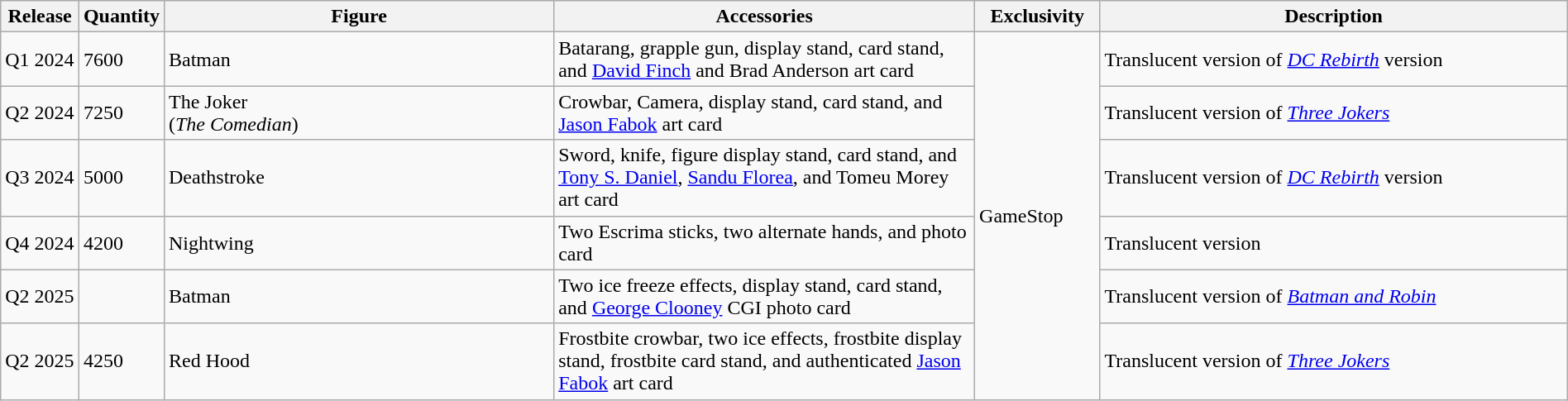<table class="wikitable" style="width:100%;">
<tr>
<th width=5%!scope="col">Release</th>
<th width=5%!scope="col">Quantity</th>
<th width=25%!scope="col">Figure</th>
<th width=27%!scope="col">Accessories</th>
<th width=8%!scope="col">Exclusivity</th>
<th width=35%!scope="col">Description</th>
</tr>
<tr>
<td>Q1 2024</td>
<td>7600</td>
<td>Batman</td>
<td>Batarang, grapple gun, display stand, card stand, and <a href='#'>David Finch</a> and Brad Anderson art card</td>
<td rowspan=10>GameStop</td>
<td>Translucent version of <em><a href='#'>DC Rebirth</a></em> version</td>
</tr>
<tr>
<td>Q2 2024</td>
<td>7250</td>
<td>The Joker<br>(<em>The Comedian</em>)</td>
<td>Crowbar, Camera, display stand, card stand, and <a href='#'>Jason Fabok</a> art card</td>
<td>Translucent version of <em><a href='#'>Three Jokers</a></em></td>
</tr>
<tr>
<td>Q3 2024</td>
<td>5000</td>
<td>Deathstroke</td>
<td>Sword, knife, figure display stand, card stand, and <a href='#'>Tony S. Daniel</a>, <a href='#'>Sandu Florea</a>, and Tomeu Morey art card</td>
<td>Translucent version of <em><a href='#'>DC Rebirth</a></em> version</td>
</tr>
<tr>
<td>Q4 2024</td>
<td>4200</td>
<td>Nightwing</td>
<td>Two Escrima sticks, two alternate hands, and photo card</td>
<td>Translucent version</td>
</tr>
<tr>
<td>Q2 2025</td>
<td></td>
<td>Batman</td>
<td>Two ice freeze effects, display stand, card stand, and <a href='#'>George Clooney</a> CGI photo card</td>
<td>Translucent version of <em><a href='#'>Batman and Robin</a></em></td>
</tr>
<tr>
<td>Q2 2025</td>
<td>4250</td>
<td>Red Hood</td>
<td>Frostbite crowbar, two ice effects, frostbite display stand, frostbite card stand, and authenticated <a href='#'>Jason Fabok</a> art card</td>
<td>Translucent version of <em><a href='#'>Three Jokers</a></em></td>
</tr>
</table>
